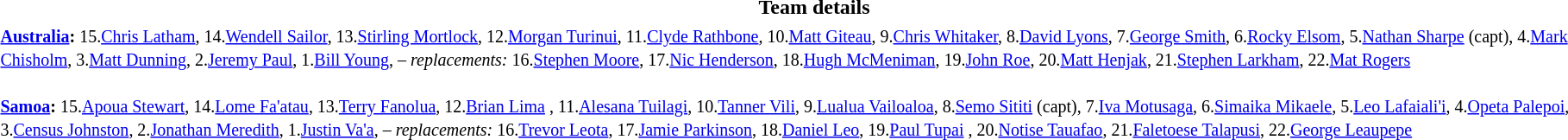<table border="0" width="100%" class="collapsible collapsed">
<tr>
<th>Team details</th>
</tr>
<tr>
<td><small><strong><a href='#'>Australia</a>:</strong> 15.<a href='#'>Chris Latham</a>, 14.<a href='#'>Wendell Sailor</a>, 13.<a href='#'>Stirling Mortlock</a>, 12.<a href='#'>Morgan Turinui</a>, 11.<a href='#'>Clyde Rathbone</a>, 10.<a href='#'>Matt Giteau</a>, 9.<a href='#'>Chris Whitaker</a>, 8.<a href='#'>David Lyons</a>, 7.<a href='#'>George Smith</a>, 6.<a href='#'>Rocky Elsom</a>, 5.<a href='#'>Nathan Sharpe</a> (capt), 4.<a href='#'>Mark Chisholm</a>, 3.<a href='#'>Matt Dunning</a>, 2.<a href='#'>Jeremy Paul</a>, 1.<a href='#'>Bill Young</a>,  – <em>replacements:</em> 16.<a href='#'>Stephen Moore</a>, 17.<a href='#'>Nic Henderson</a>, 18.<a href='#'>Hugh McMeniman</a>, 19.<a href='#'>John Roe</a>, 20.<a href='#'>Matt Henjak</a>, 21.<a href='#'>Stephen Larkham</a>, 22.<a href='#'>Mat Rogers</a> </small><br><br><small><strong><a href='#'>Samoa</a>:</strong> 15.<a href='#'>Apoua Stewart</a>, 14.<a href='#'>Lome Fa'atau</a>, 13.<a href='#'>Terry Fanolua</a>, 12.<a href='#'>Brian Lima</a> , 11.<a href='#'>Alesana Tuilagi</a>, 10.<a href='#'>Tanner Vili</a>, 9.<a href='#'>Lualua Vailoaloa</a>, 8.<a href='#'>Semo Sititi</a> (capt), 7.<a href='#'>Iva Motusaga</a>, 6.<a href='#'>Simaika Mikaele</a>, 5.<a href='#'>Leo Lafaiali'i</a>, 4.<a href='#'>Opeta Palepoi</a>, 3.<a href='#'>Census Johnston</a>, 2.<a href='#'>Jonathan Meredith</a>, 1.<a href='#'>Justin Va'a</a>,  – <em>replacements:</em> 16.<a href='#'>Trevor Leota</a>, 17.<a href='#'>Jamie Parkinson</a>, 18.<a href='#'>Daniel Leo</a>, 19.<a href='#'>Paul Tupai</a> , 20.<a href='#'>Notise Tauafao</a>, 21.<a href='#'>Faletoese Talapusi</a>, 22.<a href='#'>George Leaupepe</a> </small></td>
</tr>
</table>
